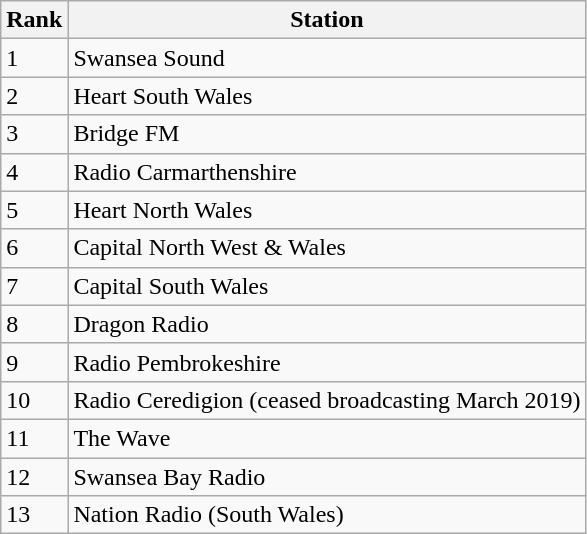<table class="wikitable">
<tr>
<th>Rank</th>
<th>Station</th>
</tr>
<tr>
<td>1</td>
<td>Swansea Sound</td>
</tr>
<tr>
<td>2</td>
<td>Heart South Wales</td>
</tr>
<tr>
<td>3</td>
<td>Bridge FM</td>
</tr>
<tr>
<td>4</td>
<td>Radio Carmarthenshire</td>
</tr>
<tr>
<td>5</td>
<td>Heart North Wales</td>
</tr>
<tr>
<td>6</td>
<td>Capital North West & Wales</td>
</tr>
<tr>
<td>7</td>
<td>Capital South Wales</td>
</tr>
<tr>
<td>8</td>
<td>Dragon Radio</td>
</tr>
<tr>
<td>9</td>
<td>Radio Pembrokeshire</td>
</tr>
<tr>
<td>10</td>
<td>Radio Ceredigion (ceased broadcasting March 2019)</td>
</tr>
<tr>
<td>11</td>
<td>The Wave</td>
</tr>
<tr>
<td>12</td>
<td>Swansea Bay Radio</td>
</tr>
<tr>
<td>13</td>
<td>Nation Radio (South Wales)</td>
</tr>
</table>
